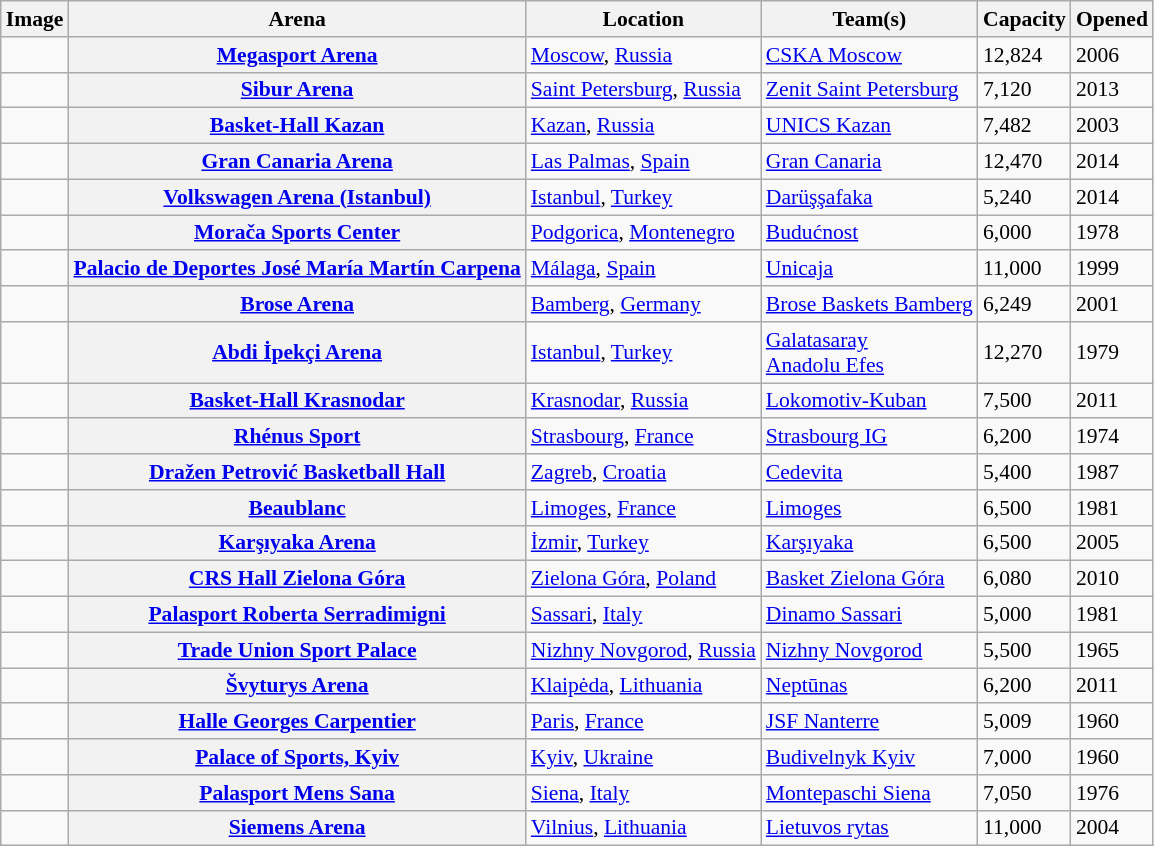<table class="wikitable sortable plainrowheaders" style="font-size: 90%">
<tr>
<th scope="col" class=unsortable>Image</th>
<th scope="col">Arena</th>
<th scope="col">Location</th>
<th scope="col">Team(s)</th>
<th scope="col">Capacity</th>
<th scope="col">Opened</th>
</tr>
<tr>
<td></td>
<th scope="row"><a href='#'>Megasport Arena</a></th>
<td><a href='#'>Moscow</a>, <a href='#'>Russia</a></td>
<td><a href='#'>CSKA Moscow</a></td>
<td>12,824</td>
<td>2006</td>
</tr>
<tr>
<td></td>
<th scope="row"><a href='#'>Sibur Arena</a></th>
<td><a href='#'>Saint Petersburg</a>, <a href='#'>Russia</a></td>
<td><a href='#'>Zenit Saint Petersburg</a></td>
<td>7,120</td>
<td>2013</td>
</tr>
<tr>
<td></td>
<th scope="row"><a href='#'>Basket-Hall Kazan</a></th>
<td><a href='#'>Kazan</a>, <a href='#'>Russia</a></td>
<td><a href='#'>UNICS Kazan</a></td>
<td>7,482</td>
<td>2003</td>
</tr>
<tr>
<td></td>
<th scope="row"><a href='#'>Gran Canaria Arena</a></th>
<td><a href='#'>Las Palmas</a>, <a href='#'>Spain</a></td>
<td><a href='#'>Gran Canaria</a></td>
<td>12,470</td>
<td>2014</td>
</tr>
<tr>
<td></td>
<th scope="row"><a href='#'>Volkswagen Arena (Istanbul)</a></th>
<td><a href='#'>Istanbul</a>, <a href='#'>Turkey</a></td>
<td><a href='#'>Darüşşafaka</a></td>
<td>5,240</td>
<td>2014</td>
</tr>
<tr>
<td></td>
<th scope="row"><a href='#'>Morača Sports Center</a></th>
<td><a href='#'>Podgorica</a>, <a href='#'>Montenegro</a></td>
<td><a href='#'>Budućnost</a></td>
<td>6,000</td>
<td>1978</td>
</tr>
<tr>
<td></td>
<th scope="row"><a href='#'>Palacio de Deportes José María Martín Carpena</a></th>
<td><a href='#'>Málaga</a>, <a href='#'>Spain</a></td>
<td><a href='#'>Unicaja</a></td>
<td>11,000</td>
<td>1999</td>
</tr>
<tr>
<td></td>
<th scope="row"><a href='#'>Brose Arena</a></th>
<td><a href='#'>Bamberg</a>, <a href='#'>Germany</a></td>
<td><a href='#'>Brose Baskets Bamberg</a></td>
<td>6,249</td>
<td>2001</td>
</tr>
<tr>
<td></td>
<th scope="row"><a href='#'>Abdi İpekçi Arena</a></th>
<td><a href='#'>Istanbul</a>, <a href='#'>Turkey</a></td>
<td><a href='#'>Galatasaray</a><br><a href='#'>Anadolu Efes</a></td>
<td>12,270</td>
<td>1979</td>
</tr>
<tr>
<td></td>
<th scope="row"><a href='#'>Basket-Hall Krasnodar</a></th>
<td><a href='#'>Krasnodar</a>, <a href='#'>Russia</a></td>
<td><a href='#'>Lokomotiv-Kuban</a></td>
<td>7,500</td>
<td>2011</td>
</tr>
<tr>
<td></td>
<th scope="row"><a href='#'>Rhénus Sport</a></th>
<td><a href='#'>Strasbourg</a>, <a href='#'>France</a></td>
<td><a href='#'>Strasbourg IG</a></td>
<td>6,200</td>
<td>1974</td>
</tr>
<tr>
<td></td>
<th scope="row"><a href='#'>Dražen Petrović Basketball Hall</a></th>
<td><a href='#'>Zagreb</a>, <a href='#'>Croatia</a></td>
<td><a href='#'>Cedevita</a></td>
<td>5,400</td>
<td>1987</td>
</tr>
<tr>
<td></td>
<th scope="row"><a href='#'>Beaublanc</a></th>
<td><a href='#'>Limoges</a>, <a href='#'>France</a></td>
<td><a href='#'>Limoges</a></td>
<td>6,500</td>
<td>1981</td>
</tr>
<tr>
<td></td>
<th scope="row"><a href='#'>Karşıyaka Arena</a></th>
<td><a href='#'>İzmir</a>, <a href='#'>Turkey</a></td>
<td><a href='#'>Karşıyaka</a></td>
<td>6,500</td>
<td>2005</td>
</tr>
<tr>
<td></td>
<th scope="row"><a href='#'>CRS Hall Zielona Góra</a></th>
<td><a href='#'>Zielona Góra</a>, <a href='#'>Poland</a></td>
<td><a href='#'>Basket Zielona Góra</a></td>
<td>6,080</td>
<td>2010</td>
</tr>
<tr>
<td></td>
<th scope="row"><a href='#'>Palasport Roberta Serradimigni</a></th>
<td><a href='#'>Sassari</a>, <a href='#'>Italy</a></td>
<td><a href='#'>Dinamo Sassari</a></td>
<td>5,000</td>
<td>1981</td>
</tr>
<tr>
<td></td>
<th scope="row"><a href='#'>Trade Union Sport Palace</a></th>
<td><a href='#'>Nizhny Novgorod</a>, <a href='#'>Russia</a></td>
<td><a href='#'>Nizhny Novgorod</a></td>
<td>5,500</td>
<td>1965</td>
</tr>
<tr>
<td></td>
<th scope="row"><a href='#'>Švyturys Arena</a></th>
<td><a href='#'>Klaipėda</a>, <a href='#'>Lithuania</a></td>
<td><a href='#'>Neptūnas</a></td>
<td>6,200</td>
<td>2011</td>
</tr>
<tr>
<td></td>
<th scope="row"><a href='#'>Halle Georges Carpentier</a></th>
<td><a href='#'>Paris</a>, <a href='#'>France</a></td>
<td><a href='#'>JSF Nanterre</a></td>
<td>5,009</td>
<td>1960</td>
</tr>
<tr>
<td></td>
<th scope="row"><a href='#'>Palace of Sports, Kyiv</a></th>
<td><a href='#'>Kyiv</a>, <a href='#'>Ukraine</a></td>
<td><a href='#'>Budivelnyk Kyiv</a></td>
<td>7,000</td>
<td>1960</td>
</tr>
<tr>
<td></td>
<th scope="row"><a href='#'>Palasport Mens Sana</a></th>
<td><a href='#'>Siena</a>, <a href='#'>Italy</a></td>
<td><a href='#'>Montepaschi Siena</a></td>
<td>7,050</td>
<td>1976</td>
</tr>
<tr>
<td></td>
<th scope="row"><a href='#'>Siemens Arena</a></th>
<td><a href='#'>Vilnius</a>, <a href='#'>Lithuania</a></td>
<td><a href='#'>Lietuvos rytas</a></td>
<td>11,000</td>
<td>2004</td>
</tr>
</table>
